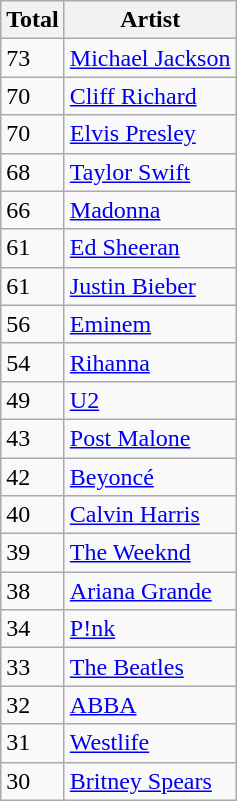<table class="wikitable">
<tr>
<th>Total</th>
<th>Artist</th>
</tr>
<tr>
<td>73</td>
<td><a href='#'>Michael Jackson</a></td>
</tr>
<tr>
<td>70</td>
<td><a href='#'>Cliff Richard</a></td>
</tr>
<tr>
<td>70</td>
<td><a href='#'>Elvis Presley</a></td>
</tr>
<tr>
<td>68</td>
<td><a href='#'>Taylor Swift</a></td>
</tr>
<tr>
<td>66</td>
<td><a href='#'>Madonna</a></td>
</tr>
<tr>
<td>61</td>
<td><a href='#'>Ed Sheeran</a></td>
</tr>
<tr>
<td>61</td>
<td><a href='#'>Justin Bieber</a></td>
</tr>
<tr>
<td>56</td>
<td><a href='#'>Eminem</a></td>
</tr>
<tr>
<td>54</td>
<td><a href='#'>Rihanna</a></td>
</tr>
<tr>
<td>49</td>
<td><a href='#'>U2</a></td>
</tr>
<tr>
<td>43</td>
<td><a href='#'>Post Malone</a></td>
</tr>
<tr>
<td>42</td>
<td><a href='#'>Beyoncé</a></td>
</tr>
<tr>
<td>40</td>
<td><a href='#'>Calvin Harris</a></td>
</tr>
<tr>
<td>39</td>
<td><a href='#'>The Weeknd</a></td>
</tr>
<tr>
<td>38</td>
<td><a href='#'>Ariana Grande</a></td>
</tr>
<tr>
<td>34</td>
<td><a href='#'>P!nk</a></td>
</tr>
<tr>
<td>33</td>
<td><a href='#'>The Beatles</a></td>
</tr>
<tr>
<td>32</td>
<td><a href='#'>ABBA</a></td>
</tr>
<tr>
<td>31</td>
<td><a href='#'>Westlife</a></td>
</tr>
<tr>
<td>30</td>
<td><a href='#'>Britney Spears</a></td>
</tr>
</table>
